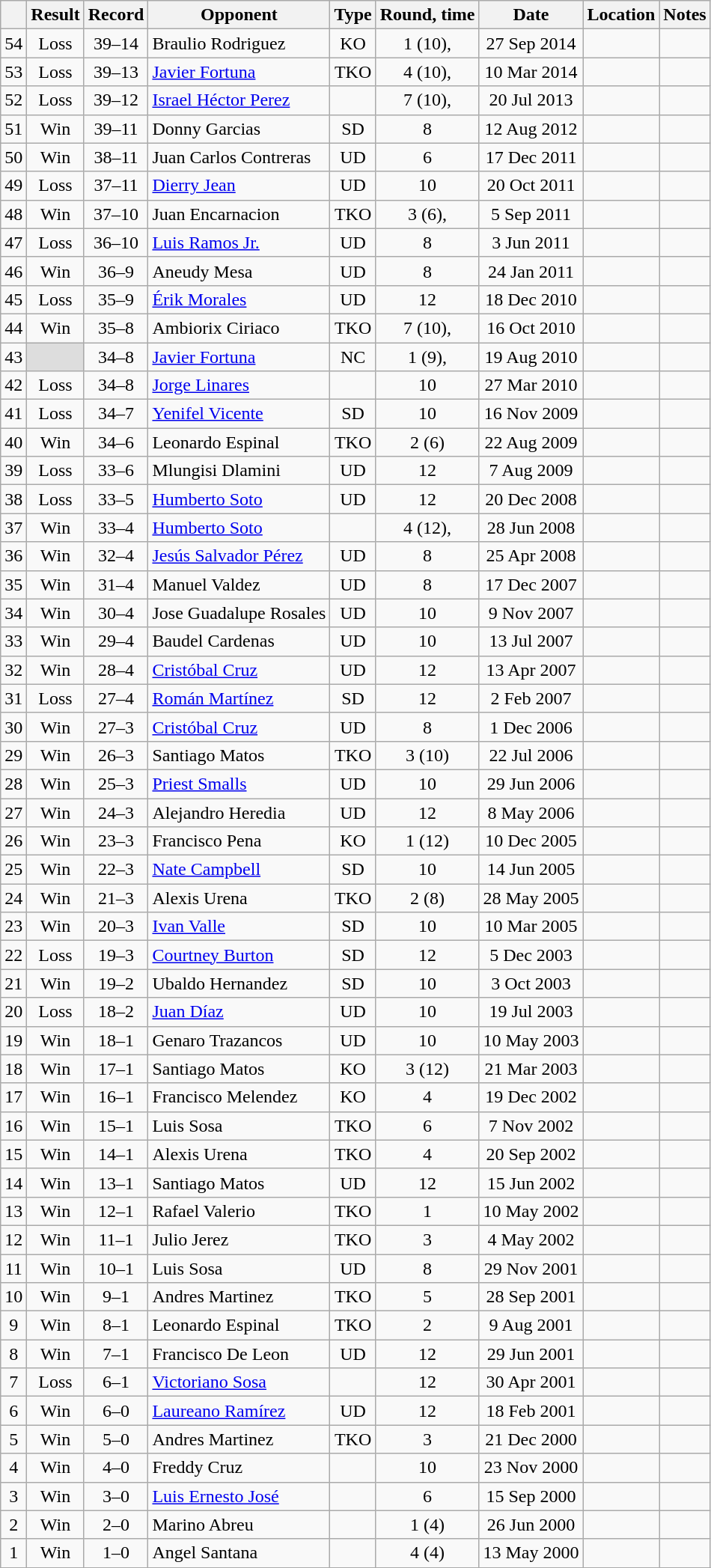<table class="wikitable" style="text-align:center">
<tr>
<th></th>
<th>Result</th>
<th>Record</th>
<th>Opponent</th>
<th>Type</th>
<th>Round, time</th>
<th>Date</th>
<th>Location</th>
<th>Notes</th>
</tr>
<tr>
<td>54</td>
<td>Loss</td>
<td>39–14 </td>
<td style="text-align:left;">Braulio Rodriguez</td>
<td>KO</td>
<td>1 (10), </td>
<td>27 Sep 2014</td>
<td style="text-align:left;"></td>
<td></td>
</tr>
<tr>
<td>53</td>
<td>Loss</td>
<td>39–13 </td>
<td style="text-align:left;"><a href='#'>Javier Fortuna</a></td>
<td>TKO</td>
<td>4 (10), </td>
<td>10 Mar 2014</td>
<td style="text-align:left;"></td>
<td></td>
</tr>
<tr>
<td>52</td>
<td>Loss</td>
<td>39–12 </td>
<td style="text-align:left;"><a href='#'>Israel Héctor Perez</a></td>
<td></td>
<td>7 (10), </td>
<td>20 Jul 2013</td>
<td style="text-align:left;"></td>
<td></td>
</tr>
<tr>
<td>51</td>
<td>Win</td>
<td>39–11 </td>
<td style="text-align:left;">Donny Garcias</td>
<td>SD</td>
<td>8</td>
<td>12 Aug 2012</td>
<td style="text-align:left;"></td>
<td></td>
</tr>
<tr>
<td>50</td>
<td>Win</td>
<td>38–11 </td>
<td style="text-align:left;">Juan Carlos Contreras</td>
<td>UD</td>
<td>6</td>
<td>17 Dec 2011</td>
<td style="text-align:left;"></td>
<td></td>
</tr>
<tr>
<td>49</td>
<td>Loss</td>
<td>37–11 </td>
<td style="text-align:left;"><a href='#'>Dierry Jean</a></td>
<td>UD</td>
<td>10</td>
<td>20 Oct 2011</td>
<td style="text-align:left;"></td>
<td></td>
</tr>
<tr>
<td>48</td>
<td>Win</td>
<td>37–10 </td>
<td style="text-align:left;">Juan Encarnacion</td>
<td>TKO</td>
<td>3 (6), </td>
<td>5 Sep 2011</td>
<td style="text-align:left;"></td>
<td></td>
</tr>
<tr>
<td>47</td>
<td>Loss</td>
<td>36–10 </td>
<td style="text-align:left;"><a href='#'>Luis Ramos Jr.</a></td>
<td>UD</td>
<td>8</td>
<td>3 Jun 2011</td>
<td style="text-align:left;"></td>
<td></td>
</tr>
<tr>
<td>46</td>
<td>Win</td>
<td>36–9 </td>
<td style="text-align:left;">Aneudy Mesa</td>
<td>UD</td>
<td>8</td>
<td>24 Jan 2011</td>
<td style="text-align:left;"></td>
<td></td>
</tr>
<tr>
<td>45</td>
<td>Loss</td>
<td>35–9 </td>
<td style="text-align:left;"><a href='#'>Érik Morales</a></td>
<td>UD</td>
<td>12</td>
<td>18 Dec 2010</td>
<td style="text-align:left;"></td>
<td style="text-align:left;"></td>
</tr>
<tr>
<td>44</td>
<td>Win</td>
<td>35–8 </td>
<td style="text-align:left;">Ambiorix Ciriaco</td>
<td>TKO</td>
<td>7 (10), </td>
<td>16 Oct 2010</td>
<td style="text-align:left;"></td>
<td></td>
</tr>
<tr>
<td>43</td>
<td style="background: #DDD"></td>
<td>34–8 </td>
<td style="text-align:left;"><a href='#'>Javier Fortuna</a></td>
<td>NC</td>
<td>1 (9), </td>
<td>19 Aug 2010</td>
<td style="text-align:left;"></td>
<td style="text-align:left;"></td>
</tr>
<tr>
<td>42</td>
<td>Loss</td>
<td>34–8</td>
<td style="text-align:left;"><a href='#'>Jorge Linares</a></td>
<td></td>
<td>10</td>
<td>27 Mar 2010</td>
<td style="text-align:left;"></td>
<td></td>
</tr>
<tr>
<td>41</td>
<td>Loss</td>
<td>34–7</td>
<td style="text-align:left;"><a href='#'>Yenifel Vicente</a></td>
<td>SD</td>
<td>10</td>
<td>16 Nov 2009</td>
<td style="text-align:left;"></td>
<td></td>
</tr>
<tr>
<td>40</td>
<td>Win</td>
<td>34–6</td>
<td style="text-align:left;">Leonardo Espinal</td>
<td>TKO</td>
<td>2 (6)</td>
<td>22 Aug 2009</td>
<td style="text-align:left;"></td>
<td></td>
</tr>
<tr>
<td>39</td>
<td>Loss</td>
<td>33–6</td>
<td style="text-align:left;">Mlungisi Dlamini</td>
<td>UD</td>
<td>12</td>
<td>7 Aug 2009</td>
<td style="text-align:left;"></td>
<td style="text-align:left;"></td>
</tr>
<tr>
<td>38</td>
<td>Loss</td>
<td>33–5</td>
<td style="text-align:left;"><a href='#'>Humberto Soto</a></td>
<td>UD</td>
<td>12</td>
<td>20 Dec 2008</td>
<td style="text-align:left;"></td>
<td style="text-align:left;"></td>
</tr>
<tr>
<td>37</td>
<td>Win</td>
<td>33–4</td>
<td style="text-align:left;"><a href='#'>Humberto Soto</a></td>
<td></td>
<td>4 (12), </td>
<td>28 Jun 2008</td>
<td style="text-align:left;"></td>
<td style="text-align:left;"></td>
</tr>
<tr>
<td>36</td>
<td>Win</td>
<td>32–4</td>
<td style="text-align:left;"><a href='#'>Jesús Salvador Pérez</a></td>
<td>UD</td>
<td>8</td>
<td>25 Apr 2008</td>
<td style="text-align:left;"></td>
<td></td>
</tr>
<tr>
<td>35</td>
<td>Win</td>
<td>31–4</td>
<td style="text-align:left;">Manuel Valdez</td>
<td>UD</td>
<td>8</td>
<td>17 Dec 2007</td>
<td style="text-align:left;"></td>
<td></td>
</tr>
<tr>
<td>34</td>
<td>Win</td>
<td>30–4</td>
<td style="text-align:left;">Jose Guadalupe Rosales</td>
<td>UD</td>
<td>10</td>
<td>9 Nov 2007</td>
<td style="text-align:left;"></td>
<td></td>
</tr>
<tr>
<td>33</td>
<td>Win</td>
<td>29–4</td>
<td style="text-align:left;">Baudel Cardenas</td>
<td>UD</td>
<td>10</td>
<td>13 Jul 2007</td>
<td style="text-align:left;"></td>
<td></td>
</tr>
<tr>
<td>32</td>
<td>Win</td>
<td>28–4</td>
<td style="text-align:left;"><a href='#'>Cristóbal Cruz</a></td>
<td>UD</td>
<td>12</td>
<td>13 Apr 2007</td>
<td style="text-align:left;"></td>
<td style="text-align:left;"></td>
</tr>
<tr>
<td>31</td>
<td>Loss</td>
<td>27–4</td>
<td style="text-align:left;"><a href='#'>Román Martínez</a></td>
<td>SD</td>
<td>12</td>
<td>2 Feb 2007</td>
<td style="text-align:left;"></td>
<td style="text-align:left;"></td>
</tr>
<tr>
<td>30</td>
<td>Win</td>
<td>27–3</td>
<td style="text-align:left;"><a href='#'>Cristóbal Cruz</a></td>
<td>UD</td>
<td>8</td>
<td>1 Dec 2006</td>
<td style="text-align:left;"></td>
<td></td>
</tr>
<tr>
<td>29</td>
<td>Win</td>
<td>26–3</td>
<td style="text-align:left;">Santiago Matos</td>
<td>TKO</td>
<td>3 (10)</td>
<td>22 Jul 2006</td>
<td style="text-align:left;"></td>
<td></td>
</tr>
<tr>
<td>28</td>
<td>Win</td>
<td>25–3</td>
<td style="text-align:left;"><a href='#'>Priest Smalls</a></td>
<td>UD</td>
<td>10</td>
<td>29 Jun 2006</td>
<td style="text-align:left;"></td>
<td style="text-align:left;"></td>
</tr>
<tr>
<td>27</td>
<td>Win</td>
<td>24–3</td>
<td style="text-align:left;">Alejandro Heredia</td>
<td>UD</td>
<td>12</td>
<td>8 May 2006</td>
<td style="text-align:left;"></td>
<td style="text-align:left;"></td>
</tr>
<tr>
<td>26</td>
<td>Win</td>
<td>23–3</td>
<td style="text-align:left;">Francisco Pena</td>
<td>KO</td>
<td>1 (12)</td>
<td>10 Dec 2005</td>
<td style="text-align:left;"></td>
<td style="text-align:left;"></td>
</tr>
<tr>
<td>25</td>
<td>Win</td>
<td>22–3</td>
<td style="text-align:left;"><a href='#'>Nate Campbell</a></td>
<td>SD</td>
<td>10</td>
<td>14 Jun 2005</td>
<td style="text-align:left;"></td>
<td></td>
</tr>
<tr>
<td>24</td>
<td>Win</td>
<td>21–3</td>
<td style="text-align:left;">Alexis Urena</td>
<td>TKO</td>
<td>2 (8)</td>
<td>28 May 2005</td>
<td style="text-align:left;"></td>
<td></td>
</tr>
<tr>
<td>23</td>
<td>Win</td>
<td>20–3</td>
<td style="text-align:left;"><a href='#'>Ivan Valle</a></td>
<td>SD</td>
<td>10</td>
<td>10 Mar 2005</td>
<td style="text-align:left;"></td>
<td></td>
</tr>
<tr>
<td>22</td>
<td>Loss</td>
<td>19–3</td>
<td style="text-align:left;"><a href='#'>Courtney Burton</a></td>
<td>SD</td>
<td>12</td>
<td>5 Dec 2003</td>
<td style="text-align:left;"></td>
<td style="text-align:left;"></td>
</tr>
<tr>
<td>21</td>
<td>Win</td>
<td>19–2</td>
<td style="text-align:left;">Ubaldo Hernandez</td>
<td>SD</td>
<td>10</td>
<td>3 Oct 2003</td>
<td style="text-align:left;"></td>
<td></td>
</tr>
<tr>
<td>20</td>
<td>Loss</td>
<td>18–2</td>
<td style="text-align:left;"><a href='#'>Juan Díaz</a></td>
<td>UD</td>
<td>10</td>
<td>19 Jul 2003</td>
<td style="text-align:left;"></td>
<td style="text-align:left;"></td>
</tr>
<tr>
<td>19</td>
<td>Win</td>
<td>18–1</td>
<td style="text-align:left;">Genaro Trazancos</td>
<td>UD</td>
<td>10</td>
<td>10 May 2003</td>
<td style="text-align:left;"></td>
<td></td>
</tr>
<tr>
<td>18</td>
<td>Win</td>
<td>17–1</td>
<td style="text-align:left;">Santiago Matos</td>
<td>KO</td>
<td>3 (12)</td>
<td>21 Mar 2003</td>
<td style="text-align:left;"></td>
<td style="text-align:left;"></td>
</tr>
<tr>
<td>17</td>
<td>Win</td>
<td>16–1</td>
<td style="text-align:left;">Francisco Melendez</td>
<td>KO</td>
<td>4</td>
<td>19 Dec 2002</td>
<td style="text-align:left;"></td>
<td></td>
</tr>
<tr>
<td>16</td>
<td>Win</td>
<td>15–1</td>
<td style="text-align:left;">Luis Sosa</td>
<td>TKO</td>
<td>6</td>
<td>7 Nov 2002</td>
<td style="text-align:left;"></td>
<td></td>
</tr>
<tr>
<td>15</td>
<td>Win</td>
<td>14–1</td>
<td style="text-align:left;">Alexis Urena</td>
<td>TKO</td>
<td>4</td>
<td>20 Sep 2002</td>
<td style="text-align:left;"></td>
<td></td>
</tr>
<tr>
<td>14</td>
<td>Win</td>
<td>13–1</td>
<td style="text-align:left;">Santiago Matos</td>
<td>UD</td>
<td>12</td>
<td>15 Jun 2002</td>
<td style="text-align:left;"></td>
<td></td>
</tr>
<tr>
<td>13</td>
<td>Win</td>
<td>12–1</td>
<td style="text-align:left;">Rafael Valerio</td>
<td>TKO</td>
<td>1</td>
<td>10 May 2002</td>
<td style="text-align:left;"></td>
<td></td>
</tr>
<tr>
<td>12</td>
<td>Win</td>
<td>11–1</td>
<td style="text-align:left;">Julio Jerez</td>
<td>TKO</td>
<td>3</td>
<td>4 May 2002</td>
<td style="text-align:left;"></td>
<td></td>
</tr>
<tr>
<td>11</td>
<td>Win</td>
<td>10–1</td>
<td style="text-align:left;">Luis Sosa</td>
<td>UD</td>
<td>8</td>
<td>29 Nov 2001</td>
<td style="text-align:left;"></td>
<td></td>
</tr>
<tr>
<td>10</td>
<td>Win</td>
<td>9–1</td>
<td style="text-align:left;">Andres Martinez</td>
<td>TKO</td>
<td>5</td>
<td>28 Sep 2001</td>
<td style="text-align:left;"></td>
<td></td>
</tr>
<tr>
<td>9</td>
<td>Win</td>
<td>8–1</td>
<td style="text-align:left;">Leonardo Espinal</td>
<td>TKO</td>
<td>2</td>
<td>9 Aug 2001</td>
<td style="text-align:left;"></td>
<td></td>
</tr>
<tr>
<td>8</td>
<td>Win</td>
<td>7–1</td>
<td style="text-align:left;">Francisco De Leon</td>
<td>UD</td>
<td>12</td>
<td>29 Jun 2001</td>
<td style="text-align:left;"></td>
<td style="text-align:left;"></td>
</tr>
<tr>
<td>7</td>
<td>Loss</td>
<td>6–1</td>
<td style="text-align:left;"><a href='#'>Victoriano Sosa</a></td>
<td></td>
<td>12</td>
<td>30 Apr 2001</td>
<td style="text-align:left;"></td>
<td style="text-align:left;"></td>
</tr>
<tr>
<td>6</td>
<td>Win</td>
<td>6–0</td>
<td style="text-align:left;"><a href='#'>Laureano Ramírez</a></td>
<td>UD</td>
<td>12</td>
<td>18 Feb 2001</td>
<td style="text-align:left;"></td>
<td style="text-align:left;"></td>
</tr>
<tr>
<td>5</td>
<td>Win</td>
<td>5–0</td>
<td style="text-align:left;">Andres Martinez</td>
<td>TKO</td>
<td>3</td>
<td>21 Dec 2000</td>
<td style="text-align:left;"></td>
<td></td>
</tr>
<tr>
<td>4</td>
<td>Win</td>
<td>4–0</td>
<td style="text-align:left;">Freddy Cruz</td>
<td></td>
<td>10</td>
<td>23 Nov 2000</td>
<td style="text-align:left;"></td>
<td></td>
</tr>
<tr>
<td>3</td>
<td>Win</td>
<td>3–0</td>
<td style="text-align:left;"><a href='#'>Luis Ernesto José</a></td>
<td></td>
<td>6</td>
<td>15 Sep 2000</td>
<td style="text-align:left;"></td>
<td></td>
</tr>
<tr>
<td>2</td>
<td>Win</td>
<td>2–0</td>
<td style="text-align:left;">Marino Abreu</td>
<td></td>
<td>1 (4)</td>
<td>26 Jun 2000</td>
<td style="text-align:left;"></td>
<td></td>
</tr>
<tr>
<td>1</td>
<td>Win</td>
<td>1–0</td>
<td style="text-align:left;">Angel Santana</td>
<td></td>
<td>4 (4)</td>
<td>13 May 2000</td>
<td style="text-align:left;"></td>
<td></td>
</tr>
<tr>
</tr>
</table>
